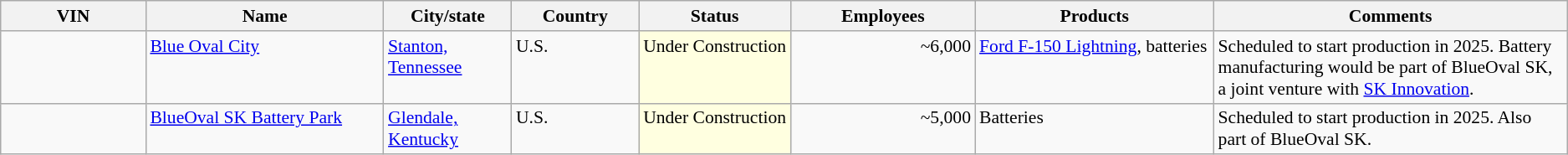<table class="wikitable sortable" style="font-size:90%">
<tr>
<th style="width:120px;">VIN</th>
<th style="width:200px;">Name</th>
<th style="width:100px;">City/state</th>
<th style="width:100px;">Country</th>
<th style="width:120px;" class="unsortable">Status</th>
<th style="width:150px;">Employees</th>
<th style="width:200px;">Products</th>
<th style="width:300px;" class="unsortable">Comments</th>
</tr>
<tr valign="top">
<td></td>
<td style="text-align:left;"><a href='#'>Blue Oval City</a></td>
<td style="text-align:left;"><a href='#'>Stanton, Tennessee</a></td>
<td style="text-align:left;">U.S.</td>
<td style="background:lightyellow; text-align:center;">Under Construction</td>
<td style="text-align:right;">~6,000</td>
<td style="text-align:left;"><a href='#'>Ford F-150 Lightning</a>, batteries</td>
<td>Scheduled to start production in 2025. Battery manufacturing would be part of BlueOval SK, a joint venture with <a href='#'>SK Innovation</a>.</td>
</tr>
<tr valign="top">
<td></td>
<td style="text-align:left;"><a href='#'>BlueOval SK Battery Park</a></td>
<td style="text-align:left;"><a href='#'>Glendale, Kentucky</a></td>
<td style="text-align:left;">U.S.</td>
<td style="background:lightyellow; text-align:center;">Under Construction</td>
<td style="text-align:right;">~5,000</td>
<td style="text-align:left;">Batteries</td>
<td>Scheduled to start production in 2025. Also part of BlueOval SK.</td>
</tr>
</table>
